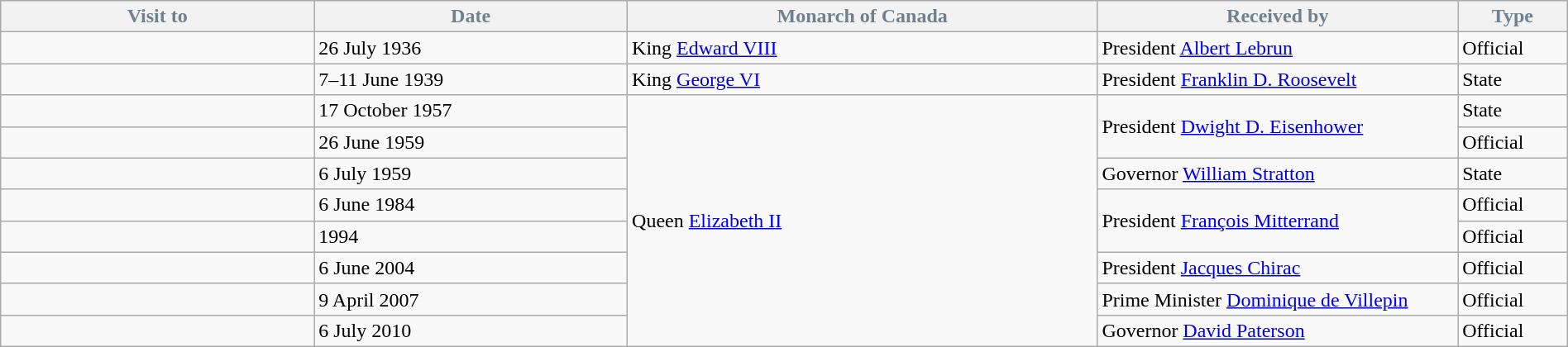<table class="wikitable" style="width:100%;">
<tr style="background:#f8f4ff; text-align:left; color:#708090;">
<th scope=col style="width:20%">Visit to</th>
<th scope=col style="width:20%">Date</th>
<th scope=col style="width:30%">Monarch of Canada</th>
<th scope=col style="width:23%">Received by</th>
<th scope=col style="width:10%">Type</th>
</tr>
<tr>
<td></td>
<td>26 July 1936</td>
<td>King <a href='#'>Edward VIII</a></td>
<td>President <a href='#'>Albert Lebrun</a></td>
<td>Official</td>
</tr>
<tr>
<td></td>
<td>7–11 June 1939</td>
<td>King <a href='#'>George VI</a></td>
<td>President <a href='#'>Franklin D. Roosevelt</a></td>
<td>State</td>
</tr>
<tr>
<td></td>
<td>17 October 1957</td>
<td rowspan=8>Queen <a href='#'>Elizabeth II</a></td>
<td rowspan=2>President <a href='#'>Dwight D. Eisenhower</a></td>
<td>State</td>
</tr>
<tr>
<td></td>
<td>26 June 1959</td>
<td>Official</td>
</tr>
<tr>
<td></td>
<td>6 July 1959</td>
<td>Governor <a href='#'>William Stratton</a></td>
<td>State</td>
</tr>
<tr>
<td></td>
<td>6 June 1984</td>
<td rowspan=2>President <a href='#'>François Mitterrand</a></td>
<td>Official</td>
</tr>
<tr>
<td></td>
<td>1994</td>
<td>Official</td>
</tr>
<tr>
<td></td>
<td>6 June 2004</td>
<td>President <a href='#'>Jacques Chirac</a></td>
<td>Official</td>
</tr>
<tr>
<td></td>
<td>9 April 2007</td>
<td>Prime Minister <a href='#'>Dominique de Villepin</a></td>
<td>Official</td>
</tr>
<tr>
<td></td>
<td>6 July 2010</td>
<td>Governor <a href='#'>David Paterson</a></td>
<td>Official</td>
</tr>
</table>
